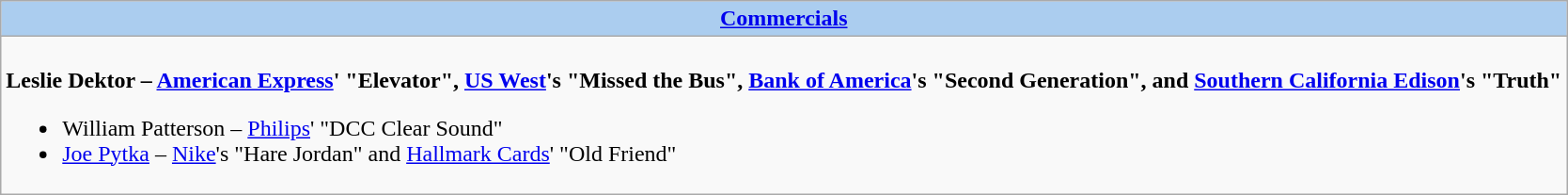<table class=wikitable style="width="100%">
<tr>
<th colspan="2" style="background:#abcdef;"><a href='#'>Commercials</a></th>
</tr>
<tr>
<td colspan="2" style="vertical-align:top;"><br><strong>Leslie Dektor – <a href='#'>American Express</a>' "Elevator", <a href='#'>US West</a>'s "Missed the Bus", <a href='#'>Bank of America</a>'s "Second Generation", and <a href='#'>Southern California Edison</a>'s "Truth"</strong><ul><li>William Patterson – <a href='#'>Philips</a>' "DCC Clear Sound"</li><li><a href='#'>Joe Pytka</a> – <a href='#'>Nike</a>'s "Hare Jordan" and <a href='#'>Hallmark Cards</a>' "Old Friend"</li></ul></td>
</tr>
</table>
